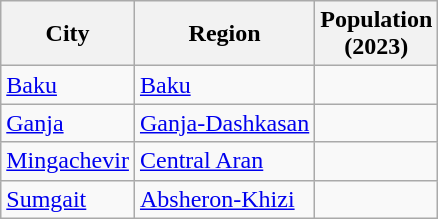<table class="wikitable sortable sticky-header col3right">
<tr>
<th>City</th>
<th>Region</th>
<th>Population<br>(2023)</th>
</tr>
<tr>
<td><a href='#'>Baku</a></td>
<td><a href='#'>Baku</a></td>
<td></td>
</tr>
<tr>
<td><a href='#'>Ganja</a></td>
<td><a href='#'>Ganja-Dashkasan</a></td>
<td></td>
</tr>
<tr>
<td><a href='#'>Mingachevir</a></td>
<td><a href='#'>Central Aran</a></td>
<td></td>
</tr>
<tr>
<td><a href='#'>Sumgait</a></td>
<td><a href='#'>Absheron-Khizi</a></td>
<td></td>
</tr>
</table>
